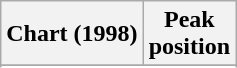<table class="wikitable sortable">
<tr>
<th align="left">Chart (1998)</th>
<th align="center">Peak<br>position</th>
</tr>
<tr>
</tr>
<tr>
</tr>
<tr>
</tr>
</table>
